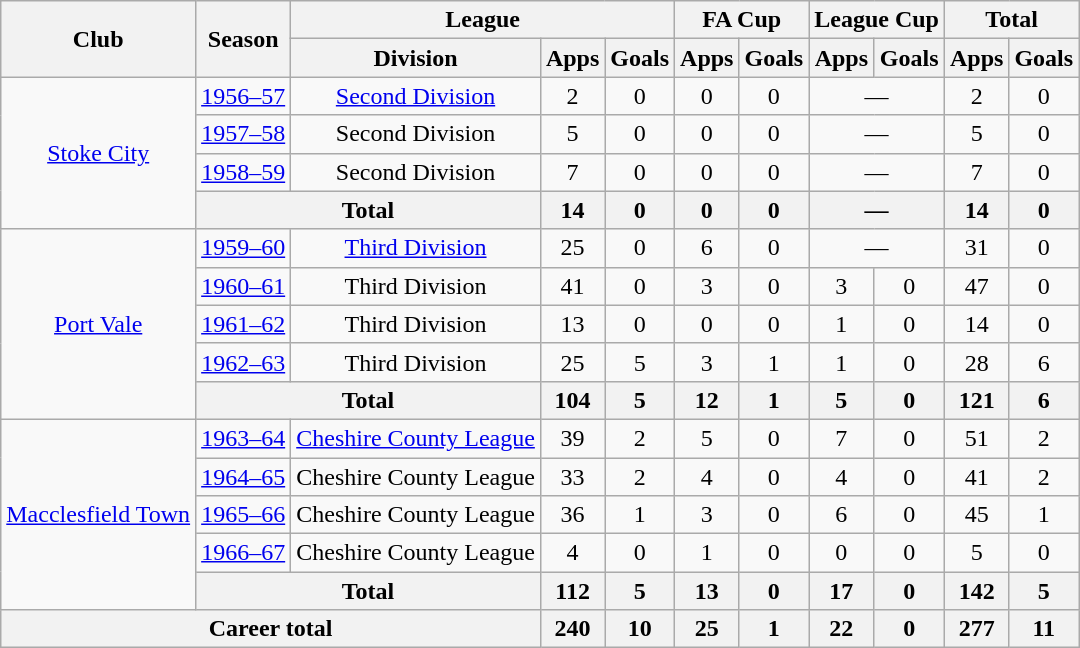<table class="wikitable" style="text-align: center;">
<tr>
<th rowspan="2">Club</th>
<th rowspan="2">Season</th>
<th colspan="3">League</th>
<th colspan="2">FA Cup</th>
<th colspan="2">League Cup</th>
<th colspan="2">Total</th>
</tr>
<tr>
<th>Division</th>
<th>Apps</th>
<th>Goals</th>
<th>Apps</th>
<th>Goals</th>
<th>Apps</th>
<th>Goals</th>
<th>Apps</th>
<th>Goals</th>
</tr>
<tr>
<td rowspan="4"><a href='#'>Stoke City</a></td>
<td><a href='#'>1956–57</a></td>
<td><a href='#'>Second Division</a></td>
<td>2</td>
<td>0</td>
<td>0</td>
<td>0</td>
<td colspan="2">—</td>
<td>2</td>
<td>0</td>
</tr>
<tr>
<td><a href='#'>1957–58</a></td>
<td>Second Division</td>
<td>5</td>
<td>0</td>
<td>0</td>
<td>0</td>
<td colspan="2">—</td>
<td>5</td>
<td>0</td>
</tr>
<tr>
<td><a href='#'>1958–59</a></td>
<td>Second Division</td>
<td>7</td>
<td>0</td>
<td>0</td>
<td>0</td>
<td colspan="2">—</td>
<td>7</td>
<td>0</td>
</tr>
<tr>
<th colspan="2">Total</th>
<th>14</th>
<th>0</th>
<th>0</th>
<th>0</th>
<th colspan="2">—</th>
<th>14</th>
<th>0</th>
</tr>
<tr>
<td rowspan="5"><a href='#'>Port Vale</a></td>
<td><a href='#'>1959–60</a></td>
<td><a href='#'>Third Division</a></td>
<td>25</td>
<td>0</td>
<td>6</td>
<td>0</td>
<td colspan="2">—</td>
<td>31</td>
<td>0</td>
</tr>
<tr>
<td><a href='#'>1960–61</a></td>
<td>Third Division</td>
<td>41</td>
<td>0</td>
<td>3</td>
<td>0</td>
<td>3</td>
<td>0</td>
<td>47</td>
<td>0</td>
</tr>
<tr>
<td><a href='#'>1961–62</a></td>
<td>Third Division</td>
<td>13</td>
<td>0</td>
<td>0</td>
<td>0</td>
<td>1</td>
<td>0</td>
<td>14</td>
<td>0</td>
</tr>
<tr>
<td><a href='#'>1962–63</a></td>
<td>Third Division</td>
<td>25</td>
<td>5</td>
<td>3</td>
<td>1</td>
<td>1</td>
<td>0</td>
<td>28</td>
<td>6</td>
</tr>
<tr>
<th colspan="2">Total</th>
<th>104</th>
<th>5</th>
<th>12</th>
<th>1</th>
<th>5</th>
<th>0</th>
<th>121</th>
<th>6</th>
</tr>
<tr>
<td rowspan="5"><a href='#'>Macclesfield Town</a></td>
<td><a href='#'>1963–64</a></td>
<td><a href='#'>Cheshire County League</a></td>
<td>39</td>
<td>2</td>
<td>5</td>
<td>0</td>
<td>7</td>
<td>0</td>
<td>51</td>
<td>2</td>
</tr>
<tr>
<td><a href='#'>1964–65</a></td>
<td>Cheshire County League</td>
<td>33</td>
<td>2</td>
<td>4</td>
<td>0</td>
<td>4</td>
<td>0</td>
<td>41</td>
<td>2</td>
</tr>
<tr>
<td><a href='#'>1965–66</a></td>
<td>Cheshire County League</td>
<td>36</td>
<td>1</td>
<td>3</td>
<td>0</td>
<td>6</td>
<td>0</td>
<td>45</td>
<td>1</td>
</tr>
<tr>
<td><a href='#'>1966–67</a></td>
<td>Cheshire County League</td>
<td>4</td>
<td>0</td>
<td>1</td>
<td>0</td>
<td>0</td>
<td>0</td>
<td>5</td>
<td>0</td>
</tr>
<tr>
<th colspan="2">Total</th>
<th>112</th>
<th>5</th>
<th>13</th>
<th>0</th>
<th>17</th>
<th>0</th>
<th>142</th>
<th>5</th>
</tr>
<tr>
<th colspan="3">Career total</th>
<th>240</th>
<th>10</th>
<th>25</th>
<th>1</th>
<th>22</th>
<th>0</th>
<th>277</th>
<th>11</th>
</tr>
</table>
